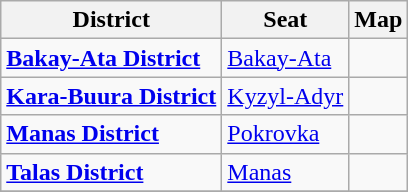<table class="wikitable">
<tr>
<th>District</th>
<th>Seat</th>
<th>Map</th>
</tr>
<tr>
<td><strong><a href='#'>Bakay-Ata District</a></strong></td>
<td><a href='#'>Bakay-Ata</a></td>
<td></td>
</tr>
<tr>
<td><strong><a href='#'>Kara-Buura District</a></strong></td>
<td><a href='#'>Kyzyl-Adyr</a></td>
<td></td>
</tr>
<tr>
<td><strong><a href='#'>Manas District</a></strong></td>
<td><a href='#'>Pokrovka</a></td>
<td></td>
</tr>
<tr>
<td><strong><a href='#'>Talas District</a></strong></td>
<td><a href='#'>Manas</a></td>
<td></td>
</tr>
<tr>
</tr>
</table>
